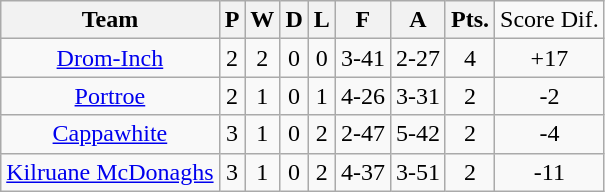<table class="wikitable">
<tr>
<th>Team</th>
<th>P</th>
<th>W</th>
<th>D</th>
<th>L</th>
<th>F</th>
<th>A</th>
<th>Pts.</th>
<td>Score Dif.</td>
</tr>
<tr align="center">
<td><a href='#'>Drom-Inch</a></td>
<td>2</td>
<td>2</td>
<td>0</td>
<td>0</td>
<td>3-41</td>
<td>2-27</td>
<td>4</td>
<td>+17</td>
</tr>
<tr align="center">
<td><a href='#'>Portroe</a></td>
<td>2</td>
<td>1</td>
<td>0</td>
<td>1</td>
<td>4-26</td>
<td>3-31</td>
<td>2</td>
<td>-2</td>
</tr>
<tr align="center">
<td><a href='#'>Cappawhite</a></td>
<td>3</td>
<td>1</td>
<td>0</td>
<td>2</td>
<td>2-47</td>
<td>5-42</td>
<td>2</td>
<td>-4</td>
</tr>
<tr align="center">
<td><a href='#'>Kilruane McDonaghs</a></td>
<td>3</td>
<td>1</td>
<td>0</td>
<td>2</td>
<td>4-37</td>
<td>3-51</td>
<td>2</td>
<td>-11</td>
</tr>
</table>
